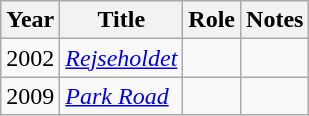<table class="wikitable sortable">
<tr>
<th>Year</th>
<th>Title</th>
<th>Role</th>
<th class="unsortable">Notes</th>
</tr>
<tr>
<td>2002</td>
<td><em><a href='#'>Rejseholdet</a></em></td>
<td></td>
</tr>
<tr>
<td>2009</td>
<td><em><a href='#'>Park Road</a></em></td>
<td></td>
<td></td>
</tr>
</table>
